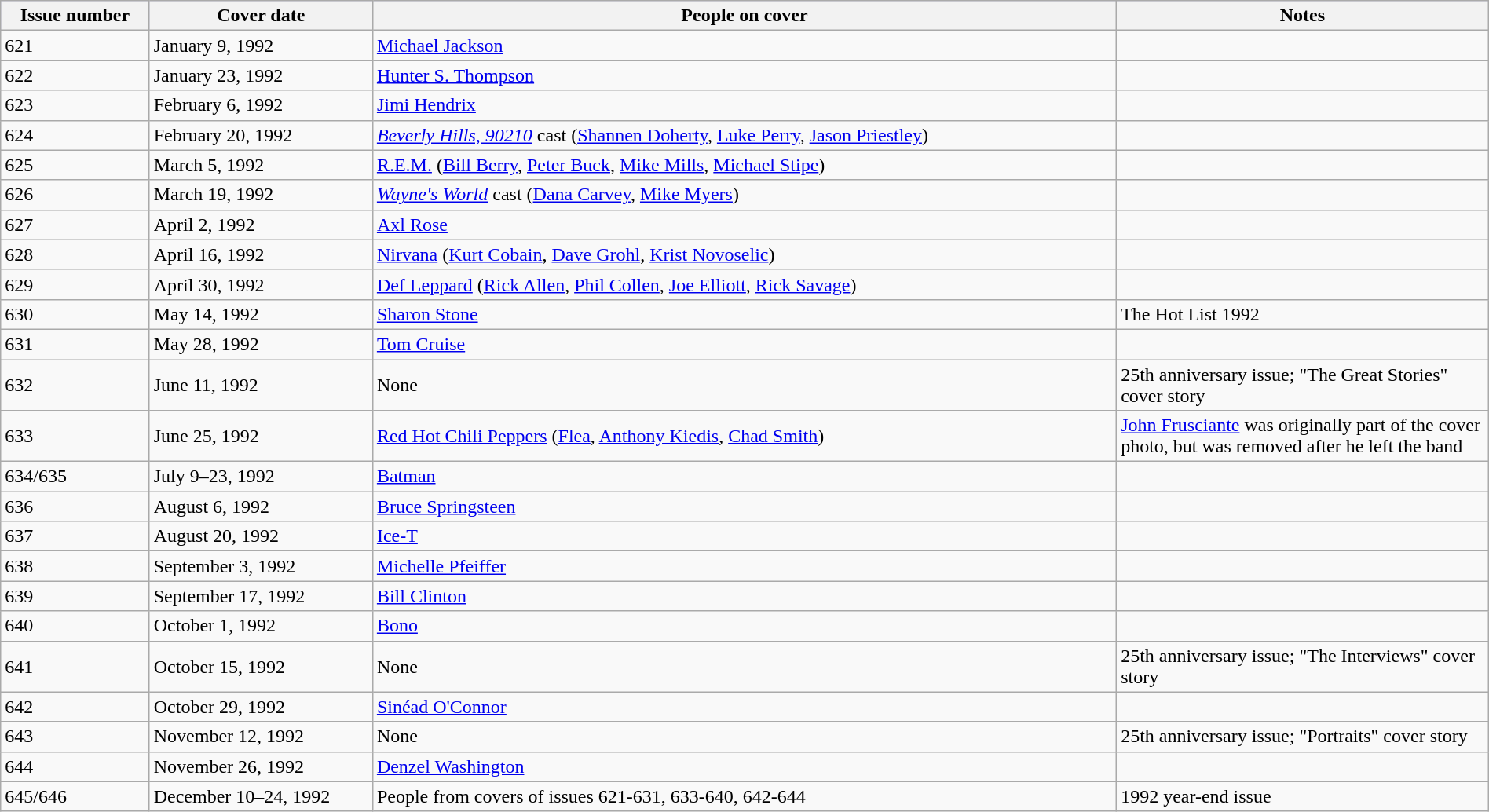<table class="wikitable sortable" style="margin:auto;width:100%;">
<tr style="background:#ccf;">
<th style="width:10%;">Issue number</th>
<th style="width:15%;">Cover date</th>
<th style="width:50%;">People on cover</th>
<th style="width:25%;">Notes</th>
</tr>
<tr>
<td>621</td>
<td>January 9, 1992</td>
<td><a href='#'>Michael Jackson</a></td>
<td></td>
</tr>
<tr>
<td>622</td>
<td>January 23, 1992</td>
<td><a href='#'>Hunter S. Thompson</a></td>
<td></td>
</tr>
<tr>
<td>623</td>
<td>February 6, 1992</td>
<td><a href='#'>Jimi Hendrix</a></td>
<td></td>
</tr>
<tr>
<td>624</td>
<td>February 20, 1992</td>
<td><em><a href='#'>Beverly Hills, 90210</a></em> cast (<a href='#'>Shannen Doherty</a>, <a href='#'>Luke Perry</a>, <a href='#'>Jason Priestley</a>)</td>
<td></td>
</tr>
<tr>
<td>625</td>
<td>March 5, 1992</td>
<td><a href='#'>R.E.M.</a> (<a href='#'>Bill Berry</a>, <a href='#'>Peter Buck</a>, <a href='#'>Mike Mills</a>, <a href='#'>Michael Stipe</a>)</td>
<td></td>
</tr>
<tr>
<td>626</td>
<td>March 19, 1992</td>
<td><em><a href='#'>Wayne's World</a></em> cast (<a href='#'>Dana Carvey</a>, <a href='#'>Mike Myers</a>)</td>
<td></td>
</tr>
<tr>
<td>627</td>
<td>April 2, 1992</td>
<td><a href='#'>Axl Rose</a></td>
<td></td>
</tr>
<tr>
<td>628</td>
<td>April 16, 1992</td>
<td><a href='#'>Nirvana</a> (<a href='#'>Kurt Cobain</a>, <a href='#'>Dave Grohl</a>, <a href='#'>Krist Novoselic</a>)</td>
<td></td>
</tr>
<tr>
<td>629</td>
<td>April 30, 1992</td>
<td><a href='#'>Def Leppard</a> (<a href='#'>Rick Allen</a>, <a href='#'>Phil Collen</a>, <a href='#'>Joe Elliott</a>, <a href='#'>Rick Savage</a>)</td>
<td></td>
</tr>
<tr>
<td>630</td>
<td>May 14, 1992</td>
<td><a href='#'>Sharon Stone</a></td>
<td>The Hot List 1992</td>
</tr>
<tr>
<td>631</td>
<td>May 28, 1992</td>
<td><a href='#'>Tom Cruise</a></td>
<td></td>
</tr>
<tr>
<td>632</td>
<td>June 11, 1992</td>
<td>None</td>
<td>25th anniversary issue; "The Great Stories" cover story</td>
</tr>
<tr>
<td>633</td>
<td>June 25, 1992</td>
<td><a href='#'>Red Hot Chili Peppers</a> (<a href='#'>Flea</a>, <a href='#'>Anthony Kiedis</a>, <a href='#'>Chad Smith</a>)</td>
<td><a href='#'>John Frusciante</a> was originally part of the cover photo, but was removed after he left the band</td>
</tr>
<tr>
<td>634/635</td>
<td>July 9–23, 1992</td>
<td><a href='#'>Batman</a></td>
<td></td>
</tr>
<tr>
<td>636</td>
<td>August 6, 1992</td>
<td><a href='#'>Bruce Springsteen</a></td>
<td></td>
</tr>
<tr>
<td>637</td>
<td>August 20, 1992</td>
<td><a href='#'>Ice-T</a></td>
<td></td>
</tr>
<tr>
<td>638</td>
<td>September 3, 1992</td>
<td><a href='#'>Michelle Pfeiffer</a></td>
<td></td>
</tr>
<tr>
<td>639</td>
<td>September 17, 1992</td>
<td><a href='#'>Bill Clinton</a></td>
<td></td>
</tr>
<tr>
<td>640</td>
<td>October 1, 1992</td>
<td><a href='#'>Bono</a></td>
<td></td>
</tr>
<tr>
<td>641</td>
<td>October 15, 1992</td>
<td>None</td>
<td>25th anniversary issue; "The Interviews" cover story</td>
</tr>
<tr>
<td>642</td>
<td>October 29, 1992</td>
<td><a href='#'>Sinéad O'Connor</a></td>
<td></td>
</tr>
<tr>
<td>643</td>
<td>November 12, 1992</td>
<td>None</td>
<td>25th anniversary issue; "Portraits" cover story</td>
</tr>
<tr>
<td>644</td>
<td>November 26, 1992</td>
<td><a href='#'>Denzel Washington</a></td>
<td></td>
</tr>
<tr>
<td>645/646</td>
<td>December 10–24, 1992</td>
<td>People from covers of issues 621-631, 633-640, 642-644</td>
<td>1992 year-end issue</td>
</tr>
</table>
